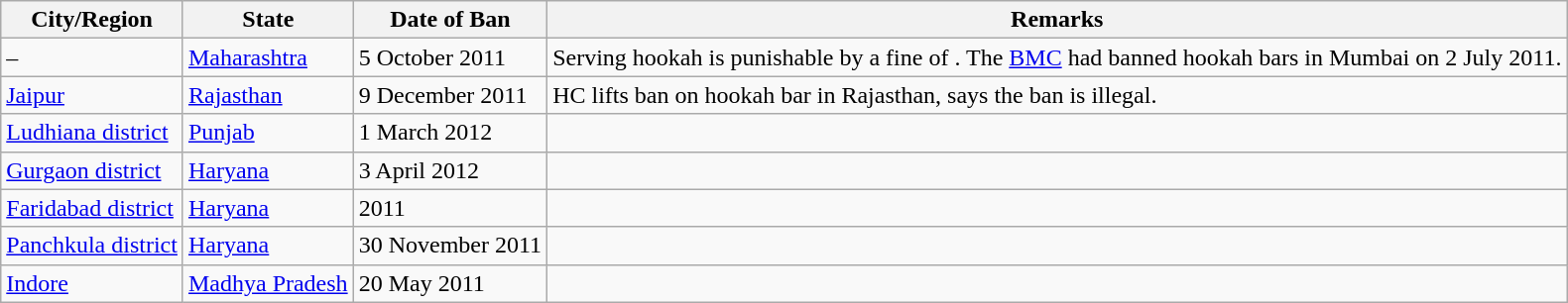<table class="wikitable sortable">
<tr>
<th>City/Region</th>
<th>State</th>
<th>Date of Ban</th>
<th>Remarks</th>
</tr>
<tr>
<td>–</td>
<td><a href='#'>Maharashtra</a></td>
<td>5 October 2011</td>
<td>Serving hookah is punishable by a fine of . The <a href='#'>BMC</a> had banned hookah bars in Mumbai on 2 July 2011.</td>
</tr>
<tr>
<td><a href='#'>Jaipur</a></td>
<td><a href='#'>Rajasthan</a></td>
<td>9 December 2011</td>
<td> HC lifts ban on hookah bar in Rajasthan, says the ban is illegal.</td>
</tr>
<tr>
<td><a href='#'>Ludhiana district</a></td>
<td><a href='#'>Punjab</a></td>
<td>1 March 2012</td>
<td></td>
</tr>
<tr>
<td><a href='#'>Gurgaon district</a></td>
<td><a href='#'>Haryana</a></td>
<td>3 April 2012</td>
<td></td>
</tr>
<tr>
<td><a href='#'>Faridabad district</a></td>
<td><a href='#'>Haryana</a></td>
<td>2011</td>
<td></td>
</tr>
<tr>
<td><a href='#'>Panchkula district</a></td>
<td><a href='#'>Haryana</a></td>
<td>30 November 2011</td>
<td></td>
</tr>
<tr>
<td><a href='#'>Indore</a></td>
<td><a href='#'>Madhya Pradesh</a></td>
<td>20 May 2011</td>
<td></td>
</tr>
</table>
